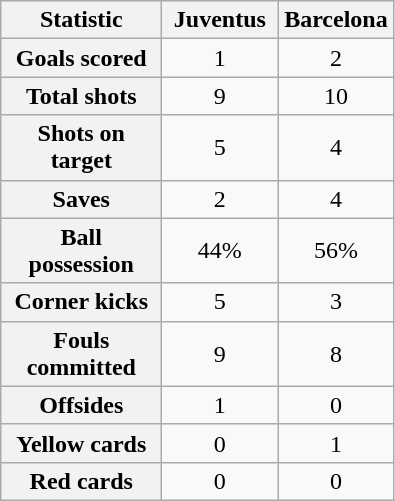<table class="wikitable plainrowheaders" style="text-align:center">
<tr>
<th scope="col" style="width:100px">Statistic</th>
<th scope="col" style="width:70px">Juventus</th>
<th scope="col" style="width:70px">Barcelona</th>
</tr>
<tr>
<th scope=row>Goals scored</th>
<td>1</td>
<td>2</td>
</tr>
<tr>
<th scope=row>Total shots</th>
<td>9</td>
<td>10</td>
</tr>
<tr>
<th scope=row>Shots on target</th>
<td>5</td>
<td>4</td>
</tr>
<tr>
<th scope=row>Saves</th>
<td>2</td>
<td>4</td>
</tr>
<tr>
<th scope=row>Ball possession</th>
<td>44%</td>
<td>56%</td>
</tr>
<tr>
<th scope=row>Corner kicks</th>
<td>5</td>
<td>3</td>
</tr>
<tr>
<th scope=row>Fouls committed</th>
<td>9</td>
<td>8</td>
</tr>
<tr>
<th scope=row>Offsides</th>
<td>1</td>
<td>0</td>
</tr>
<tr>
<th scope=row>Yellow cards</th>
<td>0</td>
<td>1</td>
</tr>
<tr>
<th scope=row>Red cards</th>
<td>0</td>
<td>0</td>
</tr>
</table>
